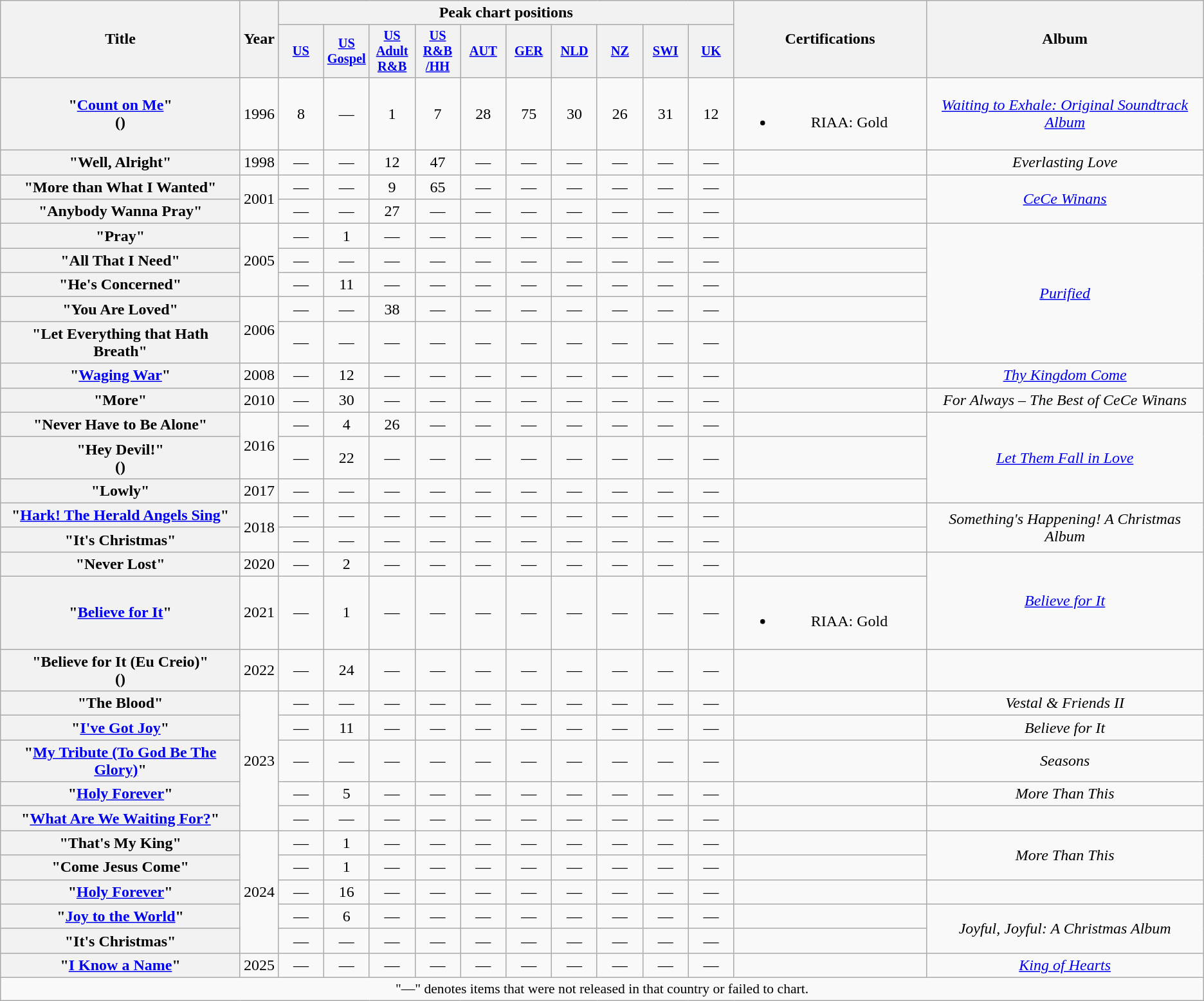<table class="wikitable plainrowheaders" style="text-align:center;" border="1">
<tr>
<th scope="col" rowspan=2>Title</th>
<th scope="col" rowspan=2>Year</th>
<th scope="col" colspan=10>Peak chart positions</th>
<th scope="col" rowspan="2" style="width:12em">Certifications</th>
<th scope="col" rowspan=2>Album</th>
</tr>
<tr>
<th scope="col" style="width:3em; font-size:85%;"><a href='#'>US</a><br></th>
<th scope="col" style="width:3em; font-size:85%;"><a href='#'>US Gospel</a><br></th>
<th scope="col" style="width:3em;font-size:85%;"><a href='#'>US<br>Adult R&B</a><br></th>
<th scope="col" style="width:3em; font-size:85%;"><a href='#'>US R&B<br>/HH</a><br></th>
<th scope="col" style="width:3em; font-size:85%;"><a href='#'>AUT</a><br></th>
<th scope="col" style="width:3em; font-size:85%;"><a href='#'>GER</a><br></th>
<th scope="col" style="width:3em; font-size:85%;"><a href='#'>NLD</a><br></th>
<th scope="col" style="width:3em;font-size:85%;"><a href='#'>NZ</a><br></th>
<th scope="col" style="width:3em;font-size:85%;"><a href='#'>SWI</a><br></th>
<th scope="col" style="width:3em; font-size:85%;"><a href='#'>UK</a><br></th>
</tr>
<tr>
<th scope="row">"<a href='#'>Count on Me</a>"<br>()</th>
<td>1996</td>
<td>8</td>
<td>—</td>
<td>1</td>
<td>7</td>
<td>28</td>
<td>75</td>
<td>30</td>
<td>26</td>
<td>31</td>
<td>12</td>
<td><br><ul><li>RIAA: Gold</li></ul></td>
<td><em><a href='#'>Waiting to Exhale: Original Soundtrack Album</a></em></td>
</tr>
<tr>
<th scope="row">"Well, Alright"</th>
<td>1998</td>
<td>—</td>
<td>—</td>
<td>12</td>
<td>47</td>
<td>—</td>
<td>—</td>
<td>—</td>
<td>—</td>
<td>—</td>
<td>—</td>
<td></td>
<td><em>Everlasting Love</em></td>
</tr>
<tr>
<th scope="row">"More than What I Wanted"</th>
<td rowspan="2">2001</td>
<td>—</td>
<td>—</td>
<td>9</td>
<td>65</td>
<td>—</td>
<td>—</td>
<td>—</td>
<td>—</td>
<td>—</td>
<td>—</td>
<td></td>
<td rowspan="2"><em><a href='#'>CeCe Winans</a></em></td>
</tr>
<tr>
<th scope="row">"Anybody Wanna Pray"</th>
<td>—</td>
<td>—</td>
<td>27</td>
<td>—</td>
<td>—</td>
<td>—</td>
<td>—</td>
<td>—</td>
<td>—</td>
<td>—</td>
<td></td>
</tr>
<tr>
<th scope="row">"Pray"</th>
<td rowspan="3">2005</td>
<td>—</td>
<td>1</td>
<td>—</td>
<td>—</td>
<td>—</td>
<td>—</td>
<td>—</td>
<td>—</td>
<td>—</td>
<td>—</td>
<td></td>
<td rowspan="5"><em><a href='#'>Purified</a></em></td>
</tr>
<tr>
<th scope="row">"All That I Need"</th>
<td>—</td>
<td>—</td>
<td>—</td>
<td>—</td>
<td>—</td>
<td>—</td>
<td>—</td>
<td>—</td>
<td>—</td>
<td>—</td>
<td></td>
</tr>
<tr>
<th scope="row">"He's Concerned"</th>
<td>—</td>
<td>11</td>
<td>—</td>
<td>—</td>
<td>—</td>
<td>—</td>
<td>—</td>
<td>—</td>
<td>—</td>
<td>—</td>
<td></td>
</tr>
<tr>
<th scope="row">"You Are Loved"</th>
<td rowspan="2">2006</td>
<td>—</td>
<td>—</td>
<td>38</td>
<td>—</td>
<td>—</td>
<td>—</td>
<td>—</td>
<td>—</td>
<td>—</td>
<td>—</td>
<td></td>
</tr>
<tr>
<th scope="row">"Let Everything that Hath Breath"</th>
<td>—</td>
<td>—</td>
<td>—</td>
<td>—</td>
<td>—</td>
<td>—</td>
<td>—</td>
<td>—</td>
<td>—</td>
<td>—</td>
<td></td>
</tr>
<tr>
<th scope="row">"<a href='#'>Waging War</a>"</th>
<td>2008</td>
<td>—</td>
<td>12</td>
<td>—</td>
<td>—</td>
<td>—</td>
<td>—</td>
<td>—</td>
<td>—</td>
<td>—</td>
<td>—</td>
<td></td>
<td><em><a href='#'>Thy Kingdom Come</a></em></td>
</tr>
<tr>
<th scope="row">"More"</th>
<td>2010</td>
<td>—</td>
<td>30</td>
<td>—</td>
<td>—</td>
<td>—</td>
<td>—</td>
<td>—</td>
<td>—</td>
<td>—</td>
<td>—</td>
<td></td>
<td><em>For Always – The Best of CeCe Winans</em></td>
</tr>
<tr>
<th scope="row">"Never Have to Be Alone"</th>
<td rowspan="2">2016</td>
<td>—</td>
<td>4</td>
<td>26</td>
<td>—</td>
<td>—</td>
<td>—</td>
<td>—</td>
<td>—</td>
<td>—</td>
<td>—</td>
<td></td>
<td rowspan="3"><em><a href='#'>Let Them Fall in Love</a></em></td>
</tr>
<tr>
<th scope="row">"Hey Devil!"<br>()</th>
<td>—</td>
<td>22</td>
<td>—</td>
<td>—</td>
<td>—</td>
<td>—</td>
<td>—</td>
<td>—</td>
<td>—</td>
<td>—</td>
<td></td>
</tr>
<tr>
<th scope="row">"Lowly"</th>
<td>2017</td>
<td>—</td>
<td>—</td>
<td>—</td>
<td>—</td>
<td>—</td>
<td>—</td>
<td>—</td>
<td>—</td>
<td>—</td>
<td>—</td>
</tr>
<tr>
<th scope="row">"<a href='#'>Hark! The Herald Angels Sing</a>"</th>
<td rowspan="2">2018</td>
<td>—</td>
<td>—</td>
<td>—</td>
<td>—</td>
<td>—</td>
<td>—</td>
<td>—</td>
<td>—</td>
<td>—</td>
<td>—</td>
<td></td>
<td rowspan="2"><em>Something's Happening! A Christmas Album</em></td>
</tr>
<tr>
<th scope="row">"It's Christmas"</th>
<td>—</td>
<td>—</td>
<td>—</td>
<td>—</td>
<td>—</td>
<td>—</td>
<td>—</td>
<td>—</td>
<td>—</td>
<td>—</td>
<td></td>
</tr>
<tr>
<th scope="row">"Never Lost"</th>
<td>2020</td>
<td>—</td>
<td>2</td>
<td>—</td>
<td>—</td>
<td>—</td>
<td>—</td>
<td>—</td>
<td>—</td>
<td>—</td>
<td>—</td>
<td></td>
<td rowspan="2"><em><a href='#'>Believe for It</a></em></td>
</tr>
<tr>
<th scope="row">"<a href='#'>Believe for It</a>"</th>
<td>2021</td>
<td>—</td>
<td>1</td>
<td>—</td>
<td>—</td>
<td>—</td>
<td>—</td>
<td>—</td>
<td>—</td>
<td>—</td>
<td>—</td>
<td><br><ul><li>RIAA: Gold</li></ul></td>
</tr>
<tr>
<th scope="row">"Believe for It (Eu Creio)"<br>()</th>
<td>2022</td>
<td>—</td>
<td>24</td>
<td>—</td>
<td>—</td>
<td>—</td>
<td>—</td>
<td>—</td>
<td>—</td>
<td>—</td>
<td>—</td>
<td></td>
<td></td>
</tr>
<tr>
<th scope="row">"The Blood"<br></th>
<td rowspan="5">2023</td>
<td>—</td>
<td>—</td>
<td>—</td>
<td>—</td>
<td>—</td>
<td>—</td>
<td>—</td>
<td>—</td>
<td>—</td>
<td>—</td>
<td></td>
<td><em>Vestal & Friends II</em></td>
</tr>
<tr>
<th scope="row">"<a href='#'>I've Got Joy</a>"</th>
<td>—</td>
<td>11</td>
<td>—</td>
<td>—</td>
<td>—</td>
<td>—</td>
<td>—</td>
<td>—</td>
<td>—</td>
<td>—</td>
<td></td>
<td><em>Believe for It</em></td>
</tr>
<tr>
<th scope="row">"<a href='#'>My Tribute (To God Be The Glory)</a>"<br></th>
<td>—</td>
<td>—</td>
<td>—</td>
<td>—</td>
<td>—</td>
<td>—</td>
<td>—</td>
<td>—</td>
<td>—</td>
<td>—</td>
<td></td>
<td><em>Seasons</em></td>
</tr>
<tr>
<th scope="row">"<a href='#'>Holy Forever</a>"</th>
<td>—</td>
<td>5</td>
<td>—</td>
<td>—</td>
<td>—</td>
<td>—</td>
<td>—</td>
<td>—</td>
<td>—</td>
<td>—</td>
<td></td>
<td><em>More Than This</em></td>
</tr>
<tr>
<th scope="row">"<a href='#'>What Are We Waiting For?</a>"<br></th>
<td>—</td>
<td>—</td>
<td>—</td>
<td>—</td>
<td>—</td>
<td>—</td>
<td>—</td>
<td>—</td>
<td>—</td>
<td>—</td>
<td></td>
<td></td>
</tr>
<tr>
<th scope="row">"That's My King"</th>
<td rowspan="5">2024</td>
<td>—</td>
<td>1</td>
<td>—</td>
<td>—</td>
<td>—</td>
<td>—</td>
<td>—</td>
<td>—</td>
<td>—</td>
<td>—</td>
<td></td>
<td rowspan="2"><em>More Than This</em></td>
</tr>
<tr>
<th scope="row">"Come Jesus Come"</th>
<td>—</td>
<td>1</td>
<td>—</td>
<td>—</td>
<td>—</td>
<td>—</td>
<td>—</td>
<td>—</td>
<td>—</td>
<td>—</td>
<td></td>
</tr>
<tr>
<th scope="row">"<a href='#'>Holy Forever</a>"<br></th>
<td>—</td>
<td>16</td>
<td>—</td>
<td>—</td>
<td>—</td>
<td>—</td>
<td>—</td>
<td>—</td>
<td>—</td>
<td>—</td>
<td></td>
<td></td>
</tr>
<tr>
<th scope="row">"<a href='#'>Joy to the World</a>"</th>
<td>—</td>
<td>6</td>
<td>—</td>
<td>—</td>
<td>—</td>
<td>—</td>
<td>—</td>
<td>—</td>
<td>—</td>
<td>—</td>
<td></td>
<td rowspan="2"><em>Joyful, Joyful: A Christmas Album</em></td>
</tr>
<tr>
<th scope="row">"It's Christmas"</th>
<td>—</td>
<td>—</td>
<td>—</td>
<td>—</td>
<td>—</td>
<td>—</td>
<td>—</td>
<td>—</td>
<td>—</td>
<td>—</td>
<td></td>
</tr>
<tr>
<th scope="row">"<a href='#'>I Know a Name</a>"<br></th>
<td>2025</td>
<td>—</td>
<td>—</td>
<td>—</td>
<td>—</td>
<td>—</td>
<td>—</td>
<td>—</td>
<td>—</td>
<td>—</td>
<td>—</td>
<td></td>
<td><em><a href='#'>King of Hearts</a></em></td>
</tr>
<tr>
<td colspan="14" style="font-size:90%;">"—" denotes items that were not released in that country or failed to chart.</td>
</tr>
</table>
